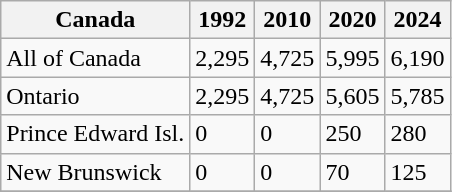<table class="wikitable sortable floatright">
<tr>
<th data-sort-type="text">Canada</th>
<th data-sort-type="number">1992</th>
<th data-sort-type="number">2010</th>
<th data-sort-type="number">2020</th>
<th data-sort-type="number">2024</th>
</tr>
<tr>
<td style="text-align: left;">All of Canada</td>
<td>2,295</td>
<td>4,725</td>
<td>5,995</td>
<td>6,190</td>
</tr>
<tr>
<td style="text-align: left;">Ontario</td>
<td>2,295</td>
<td>4,725</td>
<td>5,605</td>
<td>5,785</td>
</tr>
<tr>
<td style="text-align: left;">Prince Edward Isl.</td>
<td>0</td>
<td>0</td>
<td>250</td>
<td>280</td>
</tr>
<tr>
<td style="text-align: left;">New Brunswick</td>
<td>0</td>
<td>0</td>
<td>70</td>
<td>125</td>
</tr>
<tr>
</tr>
</table>
